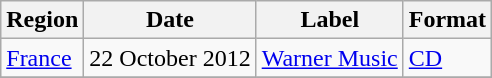<table class="wikitable">
<tr>
<th>Region</th>
<th>Date</th>
<th>Label</th>
<th>Format</th>
</tr>
<tr>
<td><a href='#'>France</a></td>
<td>22 October 2012</td>
<td><a href='#'>Warner Music</a></td>
<td><a href='#'>CD</a></td>
</tr>
<tr>
</tr>
</table>
